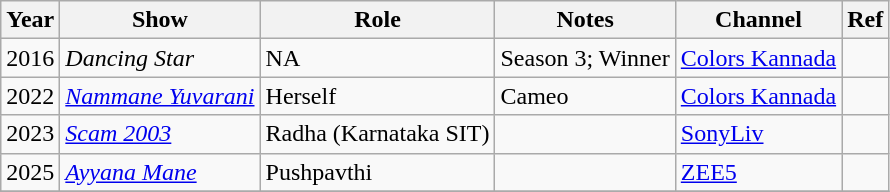<table class="wikitable sortable">
<tr>
<th>Year</th>
<th>Show</th>
<th>Role</th>
<th>Notes</th>
<th>Channel</th>
<th>Ref</th>
</tr>
<tr>
<td>2016</td>
<td><em>Dancing Star</em></td>
<td>NA</td>
<td>Season 3; Winner</td>
<td><a href='#'>Colors Kannada</a></td>
<td></td>
</tr>
<tr>
<td>2022</td>
<td><em><a href='#'>Nammane Yuvarani</a></em></td>
<td>Herself</td>
<td>Cameo</td>
<td><a href='#'>Colors Kannada</a></td>
<td></td>
</tr>
<tr>
<td>2023</td>
<td><em><a href='#'>Scam 2003</a></em></td>
<td>Radha (Karnataka SIT)</td>
<td></td>
<td><a href='#'>SonyLiv</a></td>
<td></td>
</tr>
<tr>
<td>2025</td>
<td><em><a href='#'>Ayyana Mane</a></em></td>
<td>Pushpavthi</td>
<td></td>
<td><a href='#'>ZEE5</a></td>
<td></td>
</tr>
<tr>
</tr>
</table>
